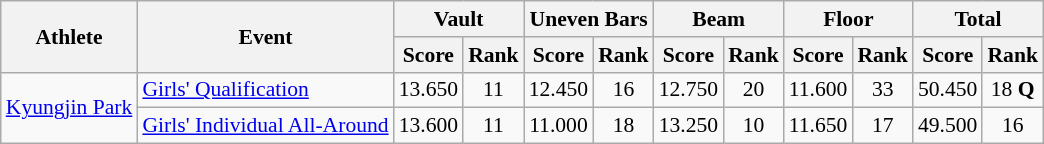<table class="wikitable" border="1" style="font-size:90%">
<tr>
<th rowspan=2>Athlete</th>
<th rowspan=2>Event</th>
<th colspan=2>Vault</th>
<th colspan=2>Uneven Bars</th>
<th colspan=2>Beam</th>
<th colspan=2>Floor</th>
<th colspan=2>Total</th>
</tr>
<tr>
<th>Score</th>
<th>Rank</th>
<th>Score</th>
<th>Rank</th>
<th>Score</th>
<th>Rank</th>
<th>Score</th>
<th>Rank</th>
<th>Score</th>
<th>Rank</th>
</tr>
<tr>
<td rowspan=2><a href='#'>Kyungjin Park</a></td>
<td><a href='#'>Girls' Qualification</a></td>
<td align=center>13.650</td>
<td align=center>11</td>
<td align=center>12.450</td>
<td align=center>16</td>
<td align=center>12.750</td>
<td align=center>20</td>
<td align=center>11.600</td>
<td align=center>33</td>
<td align=center>50.450</td>
<td align=center>18 <strong>Q</strong></td>
</tr>
<tr>
<td><a href='#'>Girls' Individual All-Around</a></td>
<td align=center>13.600</td>
<td align=center>11</td>
<td align=center>11.000</td>
<td align=center>18</td>
<td align=center>13.250</td>
<td align=center>10</td>
<td align=center>11.650</td>
<td align=center>17</td>
<td align=center>49.500</td>
<td align=center>16</td>
</tr>
</table>
